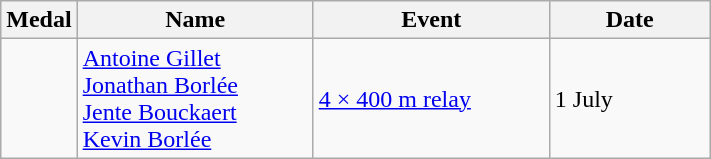<table class="wikitable sortable" style="font-size:100%">
<tr>
<th>Medal</th>
<th width=150>Name</th>
<th width=150>Event</th>
<th width=100>Date</th>
</tr>
<tr>
<td></td>
<td><a href='#'>Antoine Gillet</a><br><a href='#'>Jonathan Borlée</a><br><a href='#'>Jente Bouckaert</a><br><a href='#'>Kevin Borlée</a></td>
<td><a href='#'>4 × 400 m relay</a></td>
<td>1 July</td>
</tr>
</table>
